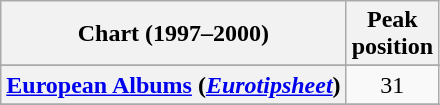<table class="wikitable sortable plainrowheaders">
<tr>
<th scope="col">Chart (1997–2000)</th>
<th scope="col">Peak<br>position</th>
</tr>
<tr>
</tr>
<tr>
</tr>
<tr>
<th scope="row"><a href='#'>European Albums</a> (<em><a href='#'>Eurotipsheet</a></em>)</th>
<td style="text-align:center;">31</td>
</tr>
<tr>
</tr>
<tr>
</tr>
<tr>
</tr>
<tr>
</tr>
</table>
